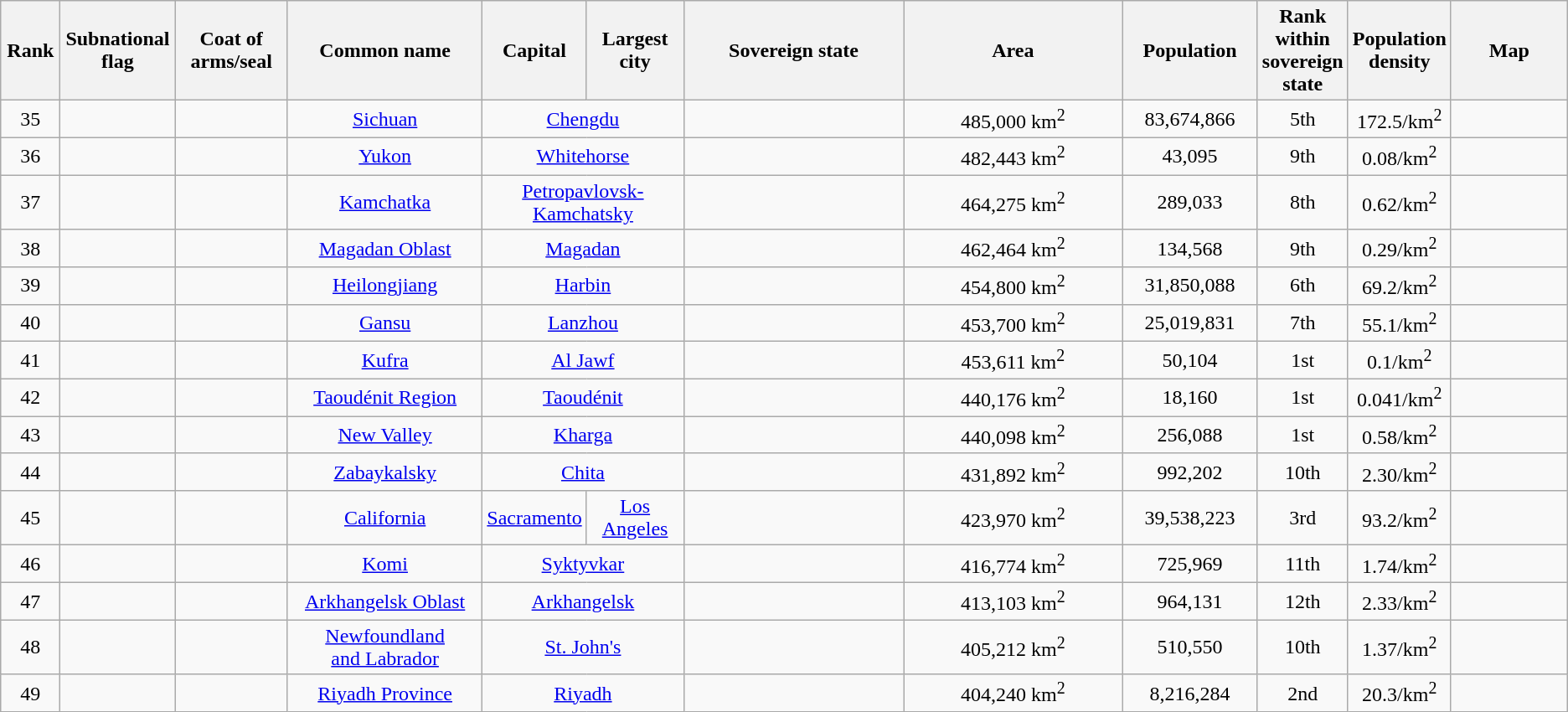<table class="sortable wikitable" style="text-align:center">
<tr>
<th width=3.83%>Rank</th>
<th width=7.33%>Subnational flag</th>
<th width=7.33%>Coat of arms/seal</th>
<th width=12.83%>Common name</th>
<th width=6.33%>Capital</th>
<th width=6.33%>Largest city</th>
<th width=14.83%>Sovereign state</th>
<th width=14.83%>Area</th>
<th width=8.83%>Population</th>
<th width=3.83%>Rank within sovereign state</th>
<th width=5.33%>Population density</th>
<th width=7.83%>Map</th>
</tr>
<tr>
<td>35</td>
<td></td>
<td></td>
<td><a href='#'>Sichuan</a></td>
<td colspan="2"><a href='#'>Chengdu</a></td>
<td></td>
<td>485,000 km<sup>2</sup></td>
<td>83,674,866</td>
<td>5th</td>
<td>172.5/km<sup>2</sup></td>
<td></td>
</tr>
<tr>
<td>36</td>
<td></td>
<td></td>
<td><a href='#'>Yukon</a></td>
<td colspan="2"><a href='#'>Whitehorse</a></td>
<td></td>
<td>482,443 km<sup>2</sup></td>
<td>43,095</td>
<td>9th</td>
<td>0.08/km<sup>2</sup></td>
<td></td>
</tr>
<tr>
<td>37</td>
<td></td>
<td></td>
<td><a href='#'>Kamchatka</a></td>
<td colspan="2"><a href='#'>Petropavlovsk-Kamchatsky</a></td>
<td></td>
<td>464,275 km<sup>2</sup></td>
<td>289,033</td>
<td>8th</td>
<td>0.62/km<sup>2</sup></td>
<td></td>
</tr>
<tr>
<td>38</td>
<td></td>
<td></td>
<td><a href='#'>Magadan Oblast</a></td>
<td colspan="2"><a href='#'>Magadan</a></td>
<td></td>
<td>462,464 km<sup>2</sup></td>
<td>134,568</td>
<td>9th</td>
<td>0.29/km<sup>2</sup></td>
<td></td>
</tr>
<tr>
<td>39</td>
<td></td>
<td></td>
<td><a href='#'>Heilongjiang</a></td>
<td colspan="2"><a href='#'>Harbin</a></td>
<td></td>
<td>454,800 km<sup>2</sup></td>
<td>31,850,088</td>
<td>6th</td>
<td>69.2/km<sup>2</sup></td>
<td></td>
</tr>
<tr>
<td>40</td>
<td></td>
<td></td>
<td><a href='#'>Gansu</a></td>
<td colspan="2"><a href='#'>Lanzhou</a></td>
<td></td>
<td>453,700 km<sup>2</sup></td>
<td>25,019,831</td>
<td>7th</td>
<td>55.1/km<sup>2</sup></td>
<td></td>
</tr>
<tr>
<td>41</td>
<td></td>
<td></td>
<td><a href='#'>Kufra</a></td>
<td colspan="2"><a href='#'>Al Jawf</a></td>
<td></td>
<td>453,611 km<sup>2</sup></td>
<td>50,104</td>
<td>1st</td>
<td>0.1/km<sup>2</sup></td>
<td></td>
</tr>
<tr>
<td>42</td>
<td></td>
<td></td>
<td><a href='#'>Taoudénit Region</a></td>
<td colspan="2"><a href='#'>Taoudénit</a></td>
<td></td>
<td>440,176 km<sup>2</sup></td>
<td>18,160</td>
<td>1st</td>
<td>0.041/km<sup>2</sup></td>
<td></td>
</tr>
<tr>
<td>43</td>
<td></td>
<td></td>
<td><a href='#'>New Valley</a></td>
<td colspan="2"><a href='#'>Kharga</a></td>
<td></td>
<td>440,098 km<sup>2</sup></td>
<td>256,088</td>
<td>1st</td>
<td>0.58/km<sup>2</sup></td>
<td></td>
</tr>
<tr>
<td>44</td>
<td></td>
<td></td>
<td><a href='#'>Zabaykalsky</a></td>
<td colspan="2"><a href='#'>Chita</a></td>
<td></td>
<td>431,892 km<sup>2</sup></td>
<td>992,202</td>
<td>10th</td>
<td>2.30/km<sup>2</sup></td>
<td></td>
</tr>
<tr>
<td>45</td>
<td></td>
<td></td>
<td><a href='#'>California</a></td>
<td><a href='#'>Sacramento</a></td>
<td><a href='#'>Los Angeles</a></td>
<td></td>
<td>423,970 km<sup>2</sup></td>
<td>39,538,223</td>
<td>3rd</td>
<td>93.2/km<sup>2</sup></td>
<td></td>
</tr>
<tr>
<td>46</td>
<td></td>
<td></td>
<td><a href='#'>Komi</a></td>
<td colspan="2"><a href='#'>Syktyvkar</a></td>
<td></td>
<td>416,774 km<sup>2</sup></td>
<td>725,969</td>
<td>11th</td>
<td>1.74/km<sup>2</sup></td>
<td></td>
</tr>
<tr>
<td>47</td>
<td></td>
<td></td>
<td><a href='#'>Arkhangelsk Oblast</a></td>
<td colspan="2"><a href='#'>Arkhangelsk</a></td>
<td></td>
<td>413,103 km<sup>2</sup></td>
<td>964,131</td>
<td>12th</td>
<td>2.33/km<sup>2</sup></td>
<td></td>
</tr>
<tr>
<td>48</td>
<td></td>
<td></td>
<td><a href='#'>Newfoundland<br>and Labrador</a></td>
<td colspan="2"><a href='#'>St. John's</a></td>
<td></td>
<td>405,212 km<sup>2</sup></td>
<td>510,550</td>
<td>10th</td>
<td>1.37/km<sup>2</sup></td>
<td></td>
</tr>
<tr>
<td>49</td>
<td></td>
<td></td>
<td><a href='#'>Riyadh Province</a></td>
<td colspan="2"><a href='#'>Riyadh</a></td>
<td></td>
<td>404,240 km<sup>2</sup></td>
<td>8,216,284</td>
<td>2nd</td>
<td>20.3/km<sup>2</sup></td>
<td></td>
</tr>
</table>
